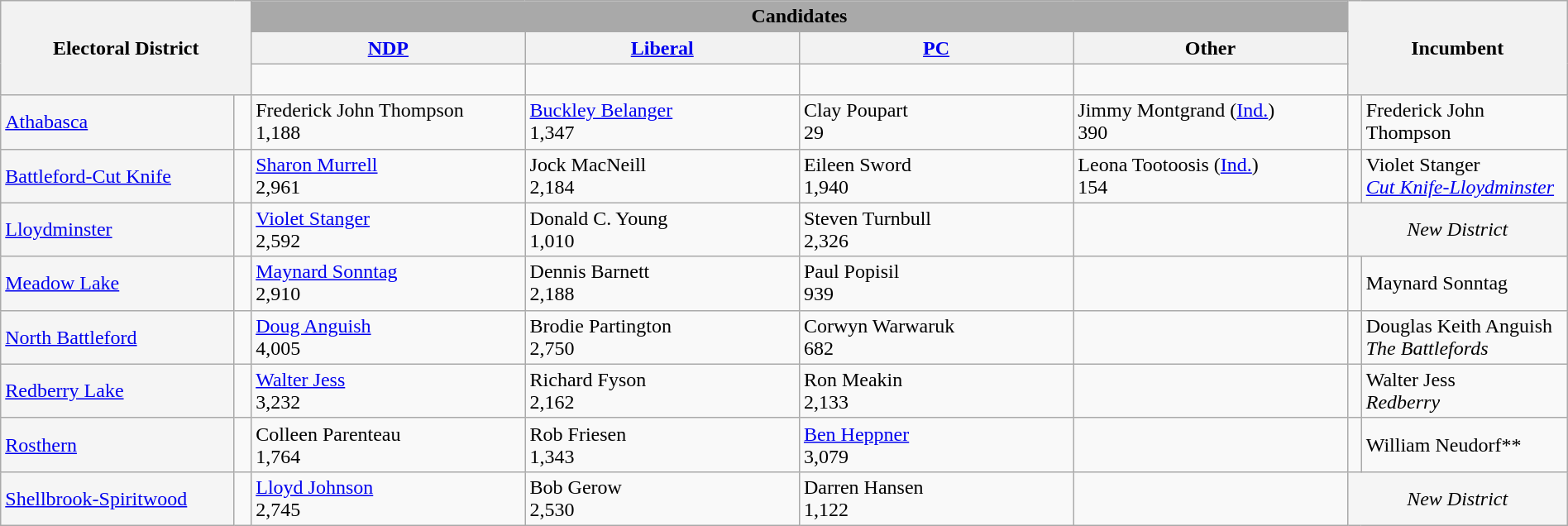<table class="wikitable" style="width:100%">
<tr>
<th style="width:16%;" style="background:darkgrey;" rowspan=3 colspan=2>Electoral District</th>
<th style="background:darkgrey;" colspan=4>Candidates</th>
<th style="width:14%;" style="background:darkgrey;" rowspan=3 colspan=2>Incumbent</th>
</tr>
<tr>
<th style="width:17.5%;"><a href='#'>NDP</a></th>
<th style="width:17.5%;"><a href='#'>Liberal</a></th>
<th style="width:17.5%;"><a href='#'>PC</a></th>
<th style="width:17.5%;">Other</th>
</tr>
<tr>
<td> </td>
<td> </td>
<td> </td>
<td> </td>
</tr>
<tr>
<td bgcolor=whitesmoke><a href='#'>Athabasca</a></td>
<td> </td>
<td>Frederick John Thompson<br>1,188</td>
<td><a href='#'>Buckley Belanger</a><br>1,347</td>
<td>Clay Poupart<br>29</td>
<td>Jimmy Montgrand (<a href='#'>Ind.</a>)<br>390</td>
<td> </td>
<td>Frederick John Thompson</td>
</tr>
<tr>
<td bgcolor=whitesmoke><a href='#'>Battleford-Cut Knife</a></td>
<td> </td>
<td><a href='#'>Sharon Murrell</a><br>2,961</td>
<td>Jock MacNeill<br>2,184</td>
<td>Eileen Sword<br>1,940</td>
<td>Leona Tootoosis (<a href='#'>Ind.</a>)<br>154</td>
<td> </td>
<td>Violet Stanger<br><span><em><a href='#'>Cut Knife-Lloydminster</a></em></span></td>
</tr>
<tr>
<td bgcolor=whitesmoke><a href='#'>Lloydminster</a></td>
<td> </td>
<td><a href='#'>Violet Stanger</a><br>2,592</td>
<td>Donald C. Young<br>1,010</td>
<td>Steven Turnbull<br>2,326</td>
<td></td>
<td colspan=2  style="background:whitesmoke; text-align:center;"><em>New District</em></td>
</tr>
<tr>
<td bgcolor=whitesmoke><a href='#'>Meadow Lake</a></td>
<td> </td>
<td><a href='#'>Maynard Sonntag</a><br>2,910</td>
<td>Dennis Barnett<br>2,188</td>
<td>Paul Popisil<br>939</td>
<td></td>
<td> </td>
<td>Maynard Sonntag</td>
</tr>
<tr>
<td bgcolor=whitesmoke><a href='#'>North Battleford</a></td>
<td> </td>
<td><a href='#'>Doug Anguish</a><br>4,005</td>
<td>Brodie Partington<br>2,750</td>
<td>Corwyn Warwaruk<br>682</td>
<td></td>
<td> </td>
<td>Douglas Keith Anguish<br><span><em>The Battlefords</em></span></td>
</tr>
<tr>
<td bgcolor=whitesmoke><a href='#'>Redberry Lake</a></td>
<td> </td>
<td><a href='#'>Walter Jess</a><br>3,232</td>
<td>Richard Fyson<br>2,162</td>
<td>Ron Meakin<br>2,133</td>
<td></td>
<td> </td>
<td>Walter Jess<br><span><em>Redberry</em></span></td>
</tr>
<tr>
<td bgcolor=whitesmoke><a href='#'>Rosthern</a></td>
<td> </td>
<td>Colleen Parenteau<br>1,764</td>
<td>Rob Friesen<br>1,343</td>
<td><a href='#'>Ben Heppner</a><br>3,079</td>
<td></td>
<td> </td>
<td>William Neudorf**</td>
</tr>
<tr>
<td bgcolor=whitesmoke><a href='#'>Shellbrook-Spiritwood</a></td>
<td> </td>
<td><a href='#'>Lloyd Johnson</a><br>2,745</td>
<td>Bob Gerow<br>2,530</td>
<td>Darren Hansen<br>1,122</td>
<td></td>
<td colspan=2  style="background:whitesmoke; text-align:center;"><em>New District</em></td>
</tr>
</table>
